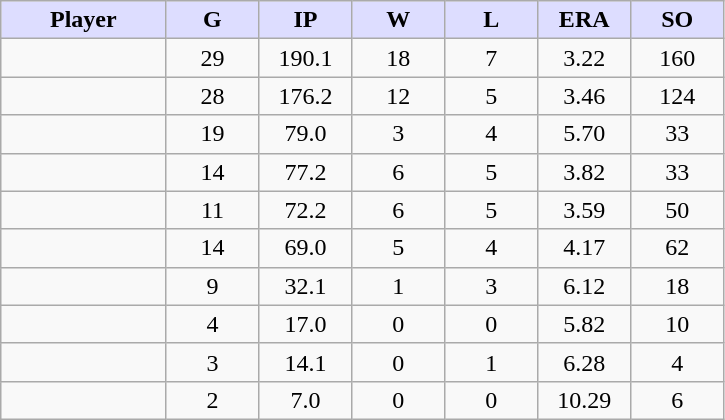<table class="wikitable sortable">
<tr>
<th style="background:#ddf; width:16%;">Player</th>
<th style="background:#ddf; width:9%;">G</th>
<th style="background:#ddf; width:9%;">IP</th>
<th style="background:#ddf; width:9%;">W</th>
<th style="background:#ddf; width:9%;">L</th>
<th style="background:#ddf; width:9%;">ERA</th>
<th style="background:#ddf; width:9%;">SO</th>
</tr>
<tr style="text-align:center;">
<td></td>
<td>29</td>
<td>190.1</td>
<td>18</td>
<td>7</td>
<td>3.22</td>
<td>160</td>
</tr>
<tr style="text-align:center;">
<td></td>
<td>28</td>
<td>176.2</td>
<td>12</td>
<td>5</td>
<td>3.46</td>
<td>124</td>
</tr>
<tr style="text-align:center;">
<td></td>
<td>19</td>
<td>79.0</td>
<td>3</td>
<td>4</td>
<td>5.70</td>
<td>33</td>
</tr>
<tr style="text-align:center;">
<td></td>
<td>14</td>
<td>77.2</td>
<td>6</td>
<td>5</td>
<td>3.82</td>
<td>33</td>
</tr>
<tr style="text-align:center;">
<td></td>
<td>11</td>
<td>72.2</td>
<td>6</td>
<td>5</td>
<td>3.59</td>
<td>50</td>
</tr>
<tr style="text-align:center;">
<td></td>
<td>14</td>
<td>69.0</td>
<td>5</td>
<td>4</td>
<td>4.17</td>
<td>62</td>
</tr>
<tr style="text-align:center;">
<td></td>
<td>9</td>
<td>32.1</td>
<td>1</td>
<td>3</td>
<td>6.12</td>
<td>18</td>
</tr>
<tr style="text-align:center;">
<td></td>
<td>4</td>
<td>17.0</td>
<td>0</td>
<td>0</td>
<td>5.82</td>
<td>10</td>
</tr>
<tr style="text-align:center;">
<td></td>
<td>3</td>
<td>14.1</td>
<td>0</td>
<td>1</td>
<td>6.28</td>
<td>4</td>
</tr>
<tr style="text-align:center;">
<td></td>
<td>2</td>
<td>7.0</td>
<td>0</td>
<td>0</td>
<td>10.29</td>
<td>6</td>
</tr>
</table>
